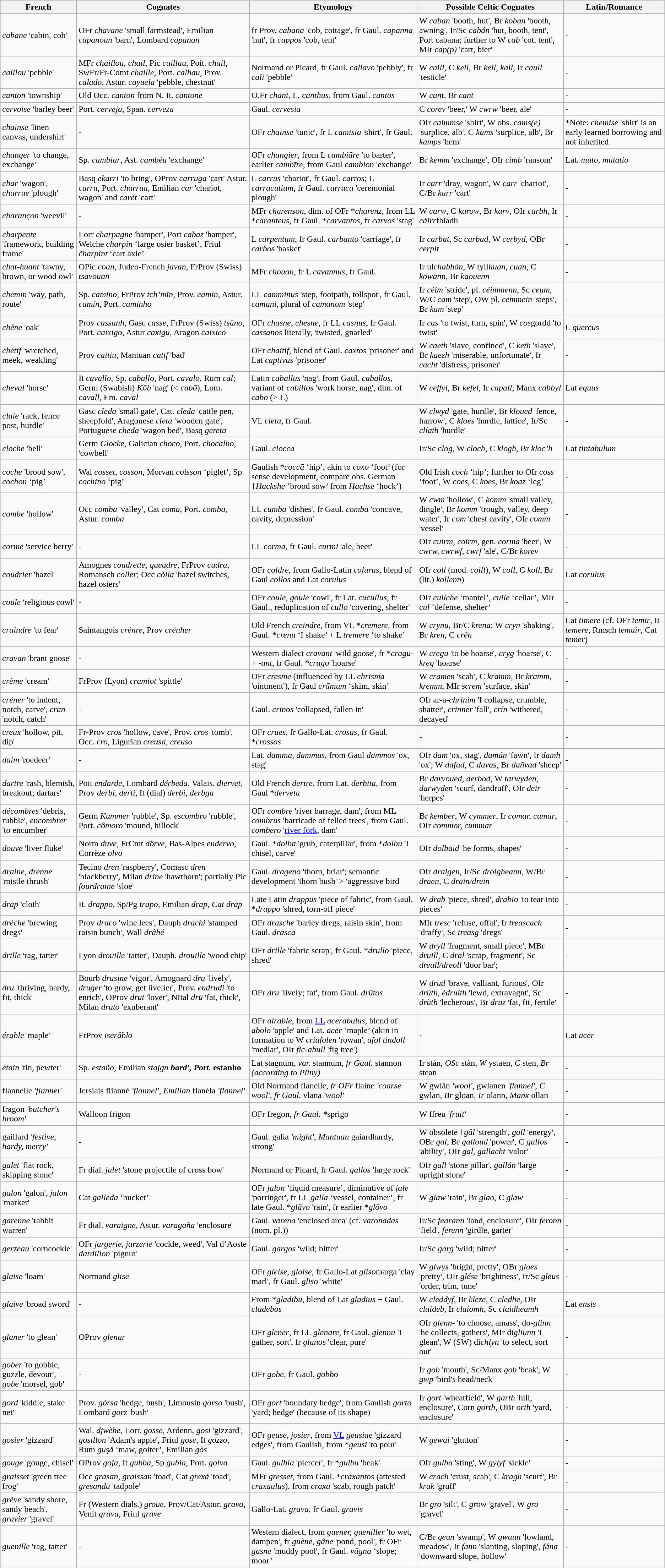<table class="wikitable">
<tr>
<th>French</th>
<th>Cognates</th>
<th>Etymology</th>
<th>Possible Celtic Cognates</th>
<th>Latin/Romance</th>
</tr>
<tr>
<td><em>cabane</em> 'cabin, cob'</td>
<td>OFr <em>chavane</em> 'small farmstead', Emilian <em>capanoun</em> 'barn', Lombard <em>capanon</em></td>
<td>fr Prov. <em>cabana</em> 'cob, cottage', fr Gaul. <em>capanna</em> 'hut', fr <em>cappos</em> 'cob, tent'</td>
<td>W <em>caban</em> 'booth, hut', Br <em>koban</em> 'booth, awning', Ir/Sc <em>cabán</em> 'hut, booth, tent', Port cabana; further to W <em>cab</em> 'cot, tent', MIr <em>cap(p)</em> 'cart, bier'</td>
<td>-</td>
</tr>
<tr>
<td><em>caillou</em> 'pebble'</td>
<td>MFr <em>chaillou, chail</em>, Pic <em>caillau</em>, Poit. <em>chail</em>, SwFr/Fr-Comt <em>chaille</em>, Port. <em>calhau</em>, Prov. <em>calado</em>, Astur. <em>cayuela</em> 'pebble, chestnut'</td>
<td>Normand or Picard, fr Gaul. <em>caliavo</em> 'pebbly', fr <em>cali</em> 'pebble'</td>
<td>W <em>caill</em>, C <em>kell</em>, Br <em>kell, kall</em>, Ir <em>caull</em> 'testicle'</td>
<td>-</td>
</tr>
<tr>
<td><em>canton</em> 'township'</td>
<td>Old Occ. <em>canton</em> from N. It. <em>cantone</em></td>
<td>O.Fr <em>chant</em>, L. <em>canthus</em>,  from Gaul. <em>cantos</em></td>
<td>W <em>cant</em>, Br <em>cant</em></td>
<td>-</td>
</tr>
<tr>
<td><em>cervoise</em> 'barley beer'</td>
<td>Port. <em>cerveja</em>, Span. <em>cerveza</em></td>
<td>Gaul. <em>cervesia</em></td>
<td>C <em>corev</em> 'beer,' W <em>cwrw</em> 'beer, ale'</td>
<td>-</td>
</tr>
<tr>
<td><em>chainse</em> 'linen canvas, undershirt'</td>
<td>-</td>
<td>OFr <em>chainse</em> 'tunic', fr L <em>camisia</em> 'shirt', fr Gaul.</td>
<td>OIr <em>caimmse</em> 'shirt', W obs. <em>cams(e)</em> 'surplice, alb', C <em>kams</em> 'surplice, alb', Br <em>kamps</em> 'hem'</td>
<td>*Note: <em>chemise</em> 'shirt' is an early learned borrowing and not inherited</td>
</tr>
<tr>
<td><em>changer</em> 'to change, exchange'</td>
<td>Sp. <em>cambiar</em>, Ast. <em>cambéu</em> 'exchange'</td>
<td>OFr <em>changier</em>, from L <em>cambiāre</em> 'to barter', earlier <em>cambīre</em>, from Gaul <em>cambion</em> 'exchange'</td>
<td>Br <em>kemm</em> 'exchange', OIr <em>cimb</em> 'ransom'</td>
<td>Lat. <em>muto</em>, <em>mutatio</em></td>
</tr>
<tr>
<td><em>char</em> 'wagon', <em>charrue</em> 'plough'</td>
<td>Basq <em>ekarri</em> 'to bring', OProv <em>carruga</em> 'cart' Astur. <em>carru</em>, Port. <em>charrua</em>, Emilian <em>car</em> 'chariot, wagon' and <em>carét</em> 'cart'</td>
<td>L <em>carrus</em> 'chariot', fr Gaul. <em>carros</em>; L <em>carracutium</em>, fr Gaul. <em>carruca</em> 'ceremonial plough'</td>
<td>Ir <em>carr</em> 'dray, wagon', W <em>carr</em> 'chariot', C/Br <em>karr</em> 'cart'</td>
<td>-</td>
</tr>
<tr>
<td><em>charançon</em> 'weevil'</td>
<td>-</td>
<td>MFr <em>charenson</em>, dim. of OFr *<em>charenz</em>, from LL *<em>caranteus</em>, fr Gaul. *<em>carvantos</em>, fr <em>carvos</em> 'stag'</td>
<td>W <em>carw</em>, C <em>karow</em>, Br <em>karv</em>, OIr <em>carbh</em>, Ir <em>cáirr</em>fhiadh</td>
<td>-</td>
</tr>
<tr>
<td><em>charpente</em> 'framework, building frame'</td>
<td>Lorr <em>charpagne</em> 'hamper', Port <em>cabaz</em> 'hamper', Welche <em>charpin</em> ‘large osier basket’, Friul <em>čharpint</em> ‘cart axle’</td>
<td>L <em>carpentum</em>, fr Gaul. <em>carbanto</em> 'carriage', fr <em>carbos</em> 'basket'</td>
<td>Ir <em>carbat</em>, Sc <em>carbad</em>, W <em>cerbyd</em>, OBr <em>cerpit</em></td>
<td>-</td>
</tr>
<tr>
<td><em>chat-huant</em> 'tawny, brown, or wood owl'</td>
<td>OPic <em>coan</em>, Judeo-French <em>javan</em>, FrProv (Swiss) <em>tsavouan</em></td>
<td>MFr <em>chouan</em>, fr L <em>cavannus</em>, fr Gaul.</td>
<td>Ir ul<em>chabhán</em>, W tyll<em>huan</em>, <em>cuan</em>, C <em>kowann</em>, Br <em>kaouenn</em></td>
<td>-</td>
</tr>
<tr>
<td><em>chemin</em> 'way, path, route'</td>
<td>Sp. <em>camino</em>, FrProv <em>tch’mïn</em>, Prov. <em>camin</em>, Astur. <em>camín</em>, Port. <em>caminho</em></td>
<td>LL <em>camminus</em> 'step, footpath, tollspot', fr Gaul. <em>camani</em>, plural of <em>camanom</em> 'step'</td>
<td>Ir <em>céim</em> 'stride', pl. <em>céimmenn</em>, Sc <em>ceum</em>, W/C <em>cam</em> 'step', OW pl. <em>cemmein</em> 'steps', Br <em>kam</em> 'step'</td>
<td>-</td>
</tr>
<tr>
<td><em>chêne</em> 'oak'</td>
<td>Prov <em>cassanh</em>, Gasc <em>casse</em>, FrProv (Swiss) <em>tsâno</em>, Port. <em>caixigo</em>, Astur <em>caxigu</em>, Aragon <em>caixico</em></td>
<td>OFr <em>chasne, chesne</em>, fr LL <em>casnus</em>, fr Gaul. <em>cassanos</em> literally, 'twisted, gnarled'</td>
<td>Ir <em>cas</em> 'to twist, turn, spin', W <em>cos</em>gordd 'to twist'</td>
<td>L <em>quercus</em></td>
</tr>
<tr>
<td><em>chétif</em> 'wretched, meek, weakling'</td>
<td>Prov <em>caitiu</em>, Mantuan <em>catif</em> 'bad'</td>
<td>OFr <em>chaitif</em>, blend of Gaul. <em>caxtos</em> 'prisoner' and Lat <em>captivus</em> 'prisoner'</td>
<td>W <em>caeth</em> 'slave, confined', C <em>keth</em> 'slave', Br <em>kaezh</em> 'miserable, unfortunate', Ir <em>cacht</em> 'distress, prisoner'</td>
<td>-</td>
</tr>
<tr>
<td><em>cheval</em> 'horse'</td>
<td>It <em>cavallo</em>, Sp. <em>caballo</em>, Port. <em>cavalo</em>, Rum <em>cal</em>; Germ (Swabish) <em>Kōb</em> 'nag' (< <em>cabō</em>), Lom. <em>cavall</em>, Em. <em>caval</em></td>
<td>Latin <em>caballus</em> 'nag', from Gaul. <em>caballos</em>, variant of <em>cabillos</em> 'work horse, nag', dim. of <em>cabō</em> (> L)</td>
<td>W <em>ceffyl</em>, Br <em>kefel</em>, Ir <em>capall</em>, Manx <em>cabbyl</em></td>
<td>Lat <em>equus</em></td>
</tr>
<tr>
<td><em>claie</em> 'rack, fence post, hurdle'</td>
<td>Gasc <em>cleda</em> 'small gate', Cat. <em>cleda</em> 'cattle pen, sheepfold', Aragonese <em>cleta</em> 'wooden gate', Portuguese <em>cheda</em> 'wagon bed', Basq <em>gereta</em></td>
<td>VL <em>cleta</em>, fr Gaul.</td>
<td>W <em>clwyd</em> 'gate, hurdle', Br <em>kloued</em> 'fence, harrow', C <em>kloes</em> 'hurdle, lattice', Ir/Sc <em>clíath</em> 'hurdle'</td>
<td>-</td>
</tr>
<tr>
<td><em>cloche</em> 'bell'</td>
<td>Germ <em>Glocke</em>, Galician <em>choco</em>, Port. <em>chocalho</em>, 'cowbell'</td>
<td>Gaul. <em>clocca</em></td>
<td>Ir/Sc <em>clog</em>, W <em>cloch</em>, C <em>klogh</em>, Br <em>kloc’h</em></td>
<td>Lat <em>tintabulum</em></td>
</tr>
<tr>
<td><em>coche</em> 'brood sow', <em>cochon</em> ‘pig’</td>
<td>Wal <em>cosset</em>, <em>cosson</em>, Morvan <em>coisson</em> ‘piglet’, Sp. <em>cochino</em> ‘pig’</td>
<td>Gaulish *<em>coccā</em> ‘hip’, akin to <em>coxo</em> ‘foot’ (for sense development, compare obs. German †<em>Hackshe</em> ‘brood sow’ from <em>Hachse</em> ‘hock’)</td>
<td>Old Irish <em>coch</em> ‘hip’; further to OIr <em>coss</em> ‘foot’, W <em>coes</em>, C <em>koes</em>, Br <em>koaz</em> ‘leg’</td>
<td>-</td>
</tr>
<tr>
<td><em>combe</em> 'hollow'</td>
<td>Occ <em>comba</em> 'valley', Cat <em>coma</em>, Port. <em>comba</em>, Astur. <em>comba</em></td>
<td>LL <em>cumba</em> 'dishes', fr Gaul. <em>comba</em> 'concave, cavity, depression'</td>
<td>W <em>cwm</em> 'hollow', C <em>komm</em> 'small valley, dingle', Br <em>komm</em> 'trough, valley, deep water', Ir <em>com</em> 'chest cavity', OIr <em>comm</em> 'vessel'</td>
<td>-</td>
</tr>
<tr>
<td><em>corme</em> 'service berry'</td>
<td>-</td>
<td>LL <em>corma</em>, fr Gaul. <em>curmi</em> 'ale, beer'</td>
<td>OIr <em>cuirm, coirm</em>, gen. <em>corma</em> 'beer', W <em>cwrw, cwrwf, cwrf</em> 'ale', C/Br <em>korev</em></td>
<td>-</td>
</tr>
<tr>
<td><em>coudrier</em> 'hazel'</td>
<td>Amognes <em>coudrette, queudre</em>, FrProv <em>cudra</em>, Romansch <em>coller</em>; Occ <em>còila</em> 'hazel switches, hazel osiers'</td>
<td>OFr <em>coldre</em>, from Gallo-Latin <em>colurus</em>, blend of Gaul <em>collos</em> and Lat <em>corulus</em></td>
<td>OIr <em>coll</em> (mod. <em>coill</em>), W <em>coll</em>, C <em>koll</em>, Br (lit.) <em>kollenn</em>)</td>
<td>Lat <em>corulus</em></td>
</tr>
<tr>
<td><em>coule</em> 'religious cowl'</td>
<td>-</td>
<td>OFr <em>coule, goule</em> 'cowl', fr Lat. <em>cucullus</em>, fr Gaul., reduplication of <em>cullo</em> 'covering, shelter'</td>
<td>OIr <em>cuilche</em> ‘mantel’, <em>cuile</em> ‘cellar’, MIr <em>cul</em> ‘defense, shelter’</td>
<td>-</td>
</tr>
<tr>
<td><em>craindre</em> 'to fear'</td>
<td>Saintangois <em>crénre</em>, Prov <em>crénher</em></td>
<td>Old French <em>creindre</em>, from VL *<em>cremere</em>, from Gaul. *<em>crenu</em> ‘I shake’ + L <em>tremere</em> ‘to shake’</td>
<td>W <em>crynu</em>, Br/C <em>krena</em>; W <em>cryn</em> 'shaking', Br <em>kren</em>, C <em>crên</em></td>
<td>Lat <em>timere</em> (cf. OFr <em>temir</em>, It <em>temere</em>, Rmsch <em>temair</em>, Cat <em>temer</em>)</td>
</tr>
<tr>
<td><em>cravan</em> 'brant goose'</td>
<td>-</td>
<td>Western dialect <em>cravant</em> 'wild goose', fr *<em>cragu</em>- + -<em>ant</em>, fr Gaul. *<em>crago</em> 'hoarse'</td>
<td>W <em>cregu</em> 'to be hoarse', <em>cryg</em> 'hoarse', C <em>kreg</em> 'hoarse'</td>
<td>-</td>
</tr>
<tr>
<td><em>crème</em> 'cream'</td>
<td>FrProv (Lyon) <em>cramiot</em> 'spittle'</td>
<td>OFr <em>cresme</em> (influenced by LL <em>chrisma</em> 'ointment'), fr Gaul <em>crāmum</em> ‘skim, skin’</td>
<td>W <em>cramen</em> 'scab', C <em>kramm</em>, Br <em>kramm</em>, <em>kremm</em>, MIr <em>screm</em> 'surface, skin'</td>
<td>-</td>
</tr>
<tr>
<td><em>créner</em> 'to indent, notch, carve', <em>cran</em> 'notch, catch'</td>
<td>-</td>
<td>Gaul. <em>crinos</em> 'collapsed, fallen in'</td>
<td>OIr ar-a-<em>chrinim</em> 'I collapse, crumble, shatter', <em>crinner</em> 'fall', <em>crín</em> 'withered, decayed'</td>
<td>-</td>
</tr>
<tr>
<td><em>creux</em> 'hollow, pit, dip'</td>
<td>Fr-Prov <em>cros</em> 'hollow, cave', Prov. <em>cros</em> 'tomb', Occ. <em>cro</em>, Ligurian <em>creusa, creuso</em></td>
<td>OFr <em>crues</em>, fr Gallo-Lat. <em>crosus</em>, fr Gaul. *<em>crossos</em></td>
<td>-</td>
<td>-</td>
</tr>
<tr>
<td><em>daim</em> 'roedeer'</td>
<td>-</td>
<td>Lat. <em>damma, dammus</em>, from Gaul <em>dammos</em> 'ox, stag'</td>
<td>OIr <em>dam</em> 'ox, stag', <em>damán</em> 'fawn', Ir <em>damh</em> 'ox'; W <em>dafad</em>, C <em>davas</em>, Br <em>dañvad</em> 'sheep'</td>
<td>-</td>
</tr>
<tr>
<td><em>dartre</em> 'rash, blemish, breakout; dartars'</td>
<td>Poit <em>endarde</em>, Lombard <em>dérbeda</em>, Valais. <em>diervet</em>, Prov <em>derbi, derti</em>, It (dial) <em>derbi, derbga</em></td>
<td>Old French <em>dertre</em>, from Lat. <em>derbita</em>, from Gaul *<em>derveta</em></td>
<td>Br <em>darvoued, derbod</em>, W <em>tarwyden, darwyden</em> 'scurf, dandruff', OIr <em>deir</em> 'herpes'</td>
<td>-</td>
</tr>
<tr>
<td><em>décombres</em> 'debris, rubble', <em>encombrer</em> 'to encumber'</td>
<td>Germ <em>Kummer</em> 'rubble', Sp. <em>escombro</em> 'rubble', Port. <em>cômoro</em> 'mound, hillock'</td>
<td>OFr <em>combre</em> 'river barrage, dam', from ML <em>combrus</em> 'barricade of felled trees', from Gaul. <em>combero</em> '<a href='#'>river fork</a>, dam'</td>
<td>Br <em>kember</em>, W <em>cymmer</em>, Ir <em>comar, cumar</em>, OIr <em>commor, cummar</em></td>
<td>-</td>
</tr>
<tr>
<td><em>douve</em> 'liver fluke'</td>
<td>Norm <em>duve</em>, FrCmt <em>dôrve</em>, Bas-Alpes <em>endervo</em>, Corrèze <em>olvo</em></td>
<td>Gaul. *<em>dolba</em> 'grub, caterpillar', from *<em>dolbu</em> 'I chisel, carve'</td>
<td>OIr <em>dolbaid</em> 'he forms, shapes'</td>
<td>-</td>
</tr>
<tr>
<td><em>draine, drenne</em> 'mistle thrush'</td>
<td>Tecino <em>dren</em> 'raspberry', Comasc <em>dren</em> 'blackberry', Milan <em>drine</em> 'hawthorn'; partially Pic <em>fourdraine</em> 'sloe'</td>
<td>Gaul. <em>drageno</em> 'thorn, briar'; semantic development 'thorn bush' > 'aggressive bird'</td>
<td>OIr <em>draigen</em>, Ir/Sc <em>droigheann</em>, W/Br <em>draen</em>, C <em>drain/drein</em></td>
<td>-</td>
</tr>
<tr>
<td><em>drap</em> 'cloth'</td>
<td>It. <em>drappo</em>, Sp/Pg <em>trapo</em>, Emilian <em>drap</em>, <em>Cat drap</em></td>
<td>Late Latin <em>drappus</em> 'piece of fabric', from Gaul. *<em>drappo</em> 'shred, torn-off piece'</td>
<td>W <em>drab</em> 'piece, shred', <em>drabio</em> 'to tear into pieces'</td>
<td>-</td>
</tr>
<tr>
<td><em>drèche</em> 'brewing dregs'</td>
<td>Prov <em>draco</em> 'wine lees', Dauph <em>drachi</em> 'stamped raisin bunch', Wall <em>drâhé</em></td>
<td>OFr <em>drasche</em> 'barley dregs; raisin skin', from Gaul. <em>drasca</em></td>
<td>MIr <em>tresc</em> 'refuse, offal', Ir <em>treascach</em> 'draffy', Sc <em>treasg</em> 'dregs'</td>
<td>-</td>
</tr>
<tr>
<td><em>drille</em> 'rag, tatter'</td>
<td>Lyon <em>drouille</em> 'tatter', Dauph. <em>drouille</em> 'wood chip'</td>
<td>OFr <em>drille</em> 'fabric scrap', fr Gaul. *<em>drullo</em> 'piece, shred'</td>
<td>W <em>dryll</em> 'fragment, small piece', MBr <em>druill</em>, C <em>dral</em> 'scrap, fragment', Sc <em>dreall/dreoll</em> 'door bar';</td>
<td>-</td>
</tr>
<tr>
<td><em>dru</em> 'thriving, hardy, fit, thick'</td>
<td>Bourb <em>drusine</em> 'vigor', Amognard <em>dru</em> 'lively', <em>druger</em> 'to grow, get livelier', Prov. <em>endrudi</em> 'to enrich', OProv <em>drut</em> 'lover', NItal <em>drü</em> 'fat, thick', Milan <em>druto</em> 'exuberant'</td>
<td>OFr <em>dru</em> 'lively; fat', from Gaul. <em>drūtos</em></td>
<td>W <em>drud</em> 'brave, valliant, furious', OIr <em>drúth, édruith</em> 'lewd, extravagnt', Sc <em>drùth</em> 'lecherous', Br <em>druz</em> 'fat, fit, fertile'</td>
<td>-</td>
</tr>
<tr>
<td><em>érable</em> 'maple'</td>
<td>FrProv <em>iserâblo</em></td>
<td>OFr <em>airable</em>, from <a href='#'>LL</a> <em>acerabulus</em>, blend of <em>abolo</em> 'apple' and Lat. <em>acer</em> ‘maple’ (akin in formation to W <em>criafolen</em> 'rowan', <em>afol tindoll</em> 'medlar', OIr <em>fic-abull</em> 'fig tree')</td>
<td>-</td>
<td>Lat <em>acer</em></td>
</tr>
<tr>
<td><em>étain</em> 'tin, pewter'</td>
<td>Sp. <em>estaño</em>, Emilian <em>stajgn <strong>hard', Port. </em>estanho<em></td>
<td>Lat </em>stagnum<em>, var. </em>stannum<em>, fr Gaul. </em>stannon<em> (according to Pliny)</td>
<td>Ir </em>stán<em>, OSc </em>stàn<em>, W </em>ystaen<em>, C </em>sten<em>, Br </em>stean<em></td>
<td>-</td>
</tr>
<tr>
<td></em>flannelle<em> 'flannel'</td>
<td>Jersiais </em>flianné<em> 'flannel', Emilian </em>flanèla<em> 'flannel'</td>
<td>Old Normand </em>flanelle<em>, fr OFr </em>flaine<em> 'coarse wool', fr Gaul. </em>vlana<em> 'wool'</td>
<td>W </em>gwlân<em> 'wool', </em>gwlanen<em> 'flannel', C </em>gwlan<em>, Br </em>gloan<em>, Ir </em>olann<em>, Manx </em>ollan<em></td>
<td>-</td>
</tr>
<tr>
<td></em>fragon<em> 'butcher's broom'</td>
<td>Walloon </em>frigon<em></td>
<td>OFr </em>fregon<em>, fr Gaul. *</em>sprigo<em></td>
<td>W </em>ffreu<em> 'fruit'</td>
<td>-</td>
</tr>
<tr>
<td></em>gaillard<em> 'festive, hardy, merry'</td>
<td>-</td>
<td>Gaul. </em>galia<em> 'might', Mantuan </em>gaiard</strong>hardy, strong'</td>
<td>W obsolete †<em>gâl</em> 'strength', <em>gall</em> 'energy', OBr <em>gal</em>, Br <em>galloud</em> 'power', C <em>gallos</em> 'ability', OIr <em>gal, gallacht</em> 'valor'</td>
<td>-</td>
</tr>
<tr>
<td><em>galet</em> 'flat rock, skipping stone'</td>
<td>Fr dial. <em>jalet</em> 'stone projectile of cross bow'</td>
<td>Normand or Picard, fr Gaul. <em>gallos</em> 'large rock'</td>
<td>OIr <em>gall</em> 'stone pillar', <em>gallán</em> 'large upright stone'</td>
<td>-</td>
</tr>
<tr>
<td><em>galon</em> 'galon', <em>jalon</em> 'marker'</td>
<td>Cat <em>galleda</em> ‘bucket’</td>
<td>OFr <em>jalon</em> ‘liquid measure’, diminutive of <em>jale</em> 'porringer', fr LL <em>galla</em> ‘vessel, container’, fr late Gaul. *<em>glāvo</em> 'rain', fr earlier *<em>glōvo</em></td>
<td>W <em>glaw</em> 'rain', Br <em>glao</em>, C <em>glaw</em></td>
<td>-</td>
</tr>
<tr>
<td><em>garenne</em> 'rabbit warren'</td>
<td>Fr dial. <em>varaigne</em>, Astur. <em>varagaña</em> 'enclosure'</td>
<td>Gaul. <em>varena</em> 'enclosed area' (cf. <em>varonadas</em> (nom. pl.))</td>
<td>Ir/Sc <em>fearann</em> 'land, enclosure', OIr <em>feronn</em> 'field', <em>ferenn</em> 'girdle, garter'</td>
<td>-</td>
</tr>
<tr>
<td><em>gerzeau</em> 'corncockle'</td>
<td>OFr <em>jargerie, jarzerie</em> 'cockle, weed', Val d’Aoste <em>dardillon</em> 'pignut'</td>
<td>Gaul. <em>gargos</em> 'wild; bitter'</td>
<td>Ir/Sc <em>garg</em> 'wild; bitter'</td>
<td>-</td>
</tr>
<tr>
<td><em>glaise</em> 'loam'</td>
<td>Normand <em>glise</em></td>
<td>OFr <em>gleise, gloise</em>, fr Gallo-Lat <em>gliso</em>marga 'clay marl', fr Gaul. <em>gliso</em> 'white'</td>
<td>W <em>glwys</em> 'bright, pretty', OBr <em>gloes</em> 'pretty', OIr <em>glése</em> 'brightness', Ir/Sc <em>gleus</em> 'order, trim, tune'</td>
<td>-</td>
</tr>
<tr>
<td><em>glaive</em> 'broad sword'</td>
<td>-</td>
<td>From *<em>gladibu</em>, blend of Lat <em>gladius</em> + Gaul. <em>cladebos</em></td>
<td>W <em>cleddyf</em>, Br <em>kleze</em>, C <em>cledhe</em>, OIr <em>claideb</em>, Ir <em>claíomh</em>, Sc <em>claidheamh</em></td>
<td>Lat <em>ensis</em></td>
</tr>
<tr>
<td><em>glaner</em> 'to glean'</td>
<td>OProv <em>glenar</em></td>
<td>OFr <em>glener</em>, fr LL <em>glenare</em>, fr Gaul. <em>glennu</em> 'I gather, sort', fr <em>glanos</em> 'clear, pure'</td>
<td>OIr <em>glenn-</em> 'to choose, amass', do-<em>glinn</em> 'he collects, gathers', MIr di<em>gliunn</em> 'I glean', W (SW) di<em>chlyn</em> 'to select, sort out'</td>
<td>-</td>
</tr>
<tr>
<td><em>gober</em> 'to gobble, guzzle, devour', <em>gobe</em> 'morsel, gob'</td>
<td>-</td>
<td>OFr <em>gobe</em>, fr Gaul. <em>gobbo</em></td>
<td>Ir <em>gob</em> 'mouth', Sc/Manx <em>gob</em> 'beak', W <em>gwp</em> 'bird's head/neck'</td>
<td>-</td>
</tr>
<tr>
<td><em>gord</em> 'kiddle, stake net'</td>
<td>Prov. <em>gòrsa</em> 'hedge, bush', Limousin <em>gorso</em> 'bush', Lombard <em>gorz</em> 'bush'</td>
<td>OFr <em>gort</em> 'boundary hedge', from Gaulish <em>gorto</em> 'yard; hedge' (because of its shape)</td>
<td>Ir <em>gort</em> 'wheatfield', W <em>garth</em> 'hill, enclosure', Corn <em>gorth</em>, OBr <em>orth</em> 'yard, enclosure'</td>
<td>-</td>
</tr>
<tr>
<td><em>gosier</em> 'gizzard'</td>
<td>Wal. <em>djwèhe</em>, Lorr. <em>gosse</em>, Ardenn. <em>gosi</em> 'gizzard', <em>gosillon</em> 'Adam's apple', Friul <em>gose</em>, It <em>gozzo</em>, Rum <em>guşă</em> ‘maw, goiter’, Emilian <em>gòs</em></td>
<td>OFr <em>geuse, josier</em>, from <a href='#'>VL</a> <em>geusiae</em> 'gizzard edges', from Gaulish, from *<em>geusi</em> 'to pour'</td>
<td>W <em>gewai</em> 'glutton'</td>
<td>-</td>
</tr>
<tr>
<td><em>gouge</em> 'gouge, chisel'</td>
<td>OProv <em>goja</em>, It <em>gubba</em>, Sp <em>gubia</em>, Port. <em>goiva</em></td>
<td>Gaul. <em>gulbia</em> 'piercer', fr *<em>gulbu</em> 'beak'</td>
<td>OIr <em>gulba</em> 'sting', W <em>gylyf</em> 'sickle'</td>
<td>-</td>
</tr>
<tr>
<td><em>graisset</em> 'green tree frog'</td>
<td>Occ <em>grasan</em>, <em>graissan</em> 'toad', Cat <em>grexá</em> 'toad', <em>gresandu</em> 'tadpole'</td>
<td>MFr <em>gresset</em>, from Gaul. *<em>craxantos</em> (attested <em>craxaulus</em>), from <em>craxa</em> 'scab, rough patch'</td>
<td>W <em>crach</em> 'crust, scab', C <em>kragh</em> 'scurf', Br <em>krak</em> 'gruff'</td>
<td>-</td>
</tr>
<tr>
<td><em>grève</em> 'sandy shore, sandy beach', <em>gravier</em> 'gravel'</td>
<td>Fr (Western dials.) <em>groue</em>, Prov/Cat/Astur. <em>grava</em>, Venit <em>grava</em>, Friul <em>grave</em></td>
<td>Gallo-Lat. <em>grava</em>, fr Gaul. <em>gravis</em></td>
<td>Br <em>gro</em> 'silt', C <em>grow</em> 'gravel', W <em>gro</em> 'gravel'</td>
<td>-</td>
</tr>
<tr>
<td><em>guenille</em> 'rag, tatter'</td>
<td>-</td>
<td>Western dialect, from <em>guener, gueniller</em> 'to wet, dampen', fr <em>guène, gâne</em> 'pond, pool', fr OFr <em>gasne</em> 'muddy pool', fr Gaul. <em>vāgna</em> ‘slope; moor’</td>
<td>C/Br <em>geun</em> 'swamp', W <em>gwaun</em> 'lowland, meadow', Ir <em>fann</em> 'slanting, sloping', <em>fána</em> 'downward slope, hollow'</td>
<td>-</td>
</tr>
<tr>
</tr>
</table>
